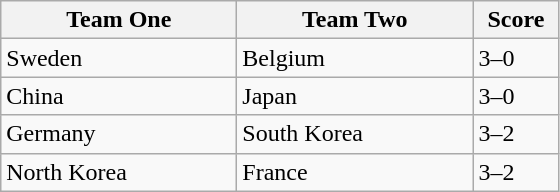<table class="wikitable">
<tr>
<th width=150>Team One</th>
<th width=150>Team Two</th>
<th width=50>Score</th>
</tr>
<tr>
<td>Sweden</td>
<td>Belgium</td>
<td>3–0</td>
</tr>
<tr>
<td>China</td>
<td>Japan</td>
<td>3–0</td>
</tr>
<tr>
<td>Germany</td>
<td>South Korea</td>
<td>3–2</td>
</tr>
<tr>
<td>North Korea</td>
<td>France</td>
<td>3–2</td>
</tr>
</table>
